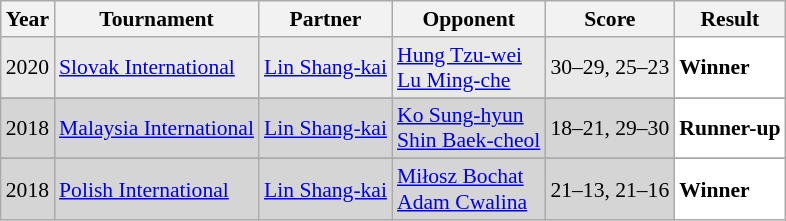<table class="sortable wikitable" style="font-size: 90%;">
<tr>
<th>Year</th>
<th>Tournament</th>
<th>Partner</th>
<th>Opponent</th>
<th>Score</th>
<th>Result</th>
</tr>
<tr style="background:#E9E9E9">
<td align="center">2020</td>
<td align="left"><a href='#'>Slovak International</a></td>
<td align="left"> <a href='#'>Lin Shang-kai</a></td>
<td align="left"> <a href='#'>Hung Tzu-wei</a> <br>  <a href='#'>Lu Ming-che</a></td>
<td align="left">30–29, 25–23</td>
<td style="text-align:left; background:white"> <strong>Winner</strong></td>
</tr>
<tr>
</tr>
<tr style="background:#D5D5D5">
<td align="center">2018</td>
<td align="left"><a href='#'>Malaysia International</a></td>
<td align="left"> <a href='#'>Lin Shang-kai</a></td>
<td align="left"> <a href='#'>Ko Sung-hyun</a> <br>  <a href='#'>Shin Baek-cheol</a></td>
<td align="left">18–21, 29–30</td>
<td style="text-align:left; background:white"> <strong>Runner-up</strong></td>
</tr>
<tr>
</tr>
<tr style="background:#D5D5D5">
<td align="center">2018</td>
<td align="left"><a href='#'>Polish International</a></td>
<td align="left"> <a href='#'>Lin Shang-kai</a></td>
<td align="left"> <a href='#'>Miłosz Bochat</a> <br>  <a href='#'>Adam Cwalina</a></td>
<td align="left">21–13, 21–16</td>
<td style="text-align:left; background:white"> <strong>Winner</strong></td>
</tr>
</table>
